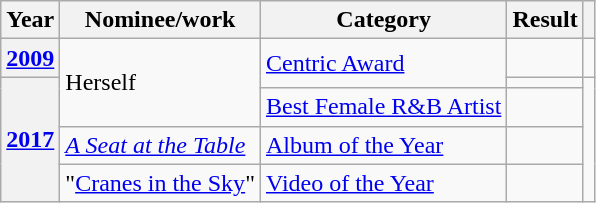<table class="wikitable sortable plainrowheaders">
<tr>
<th scope="col">Year</th>
<th scope="col">Nominee/work</th>
<th scope="col">Category</th>
<th scope="col">Result</th>
<th scope="col"></th>
</tr>
<tr>
<th scope="row"><a href='#'>2009</a></th>
<td rowspan="3">Herself</td>
<td rowspan="2"><a href='#'>Centric Award</a></td>
<td></td>
<td align="center"></td>
</tr>
<tr>
<th scope="row" rowspan="4"><a href='#'>2017</a></th>
<td></td>
<td rowspan="4" align="center"></td>
</tr>
<tr>
<td><a href='#'>Best Female R&B Artist</a></td>
<td></td>
</tr>
<tr>
<td><em><a href='#'>A Seat at the Table</a></em></td>
<td><a href='#'>Album of the Year</a></td>
<td></td>
</tr>
<tr>
<td>"<a href='#'>Cranes in the Sky</a>"</td>
<td><a href='#'>Video of the Year</a></td>
<td></td>
</tr>
</table>
